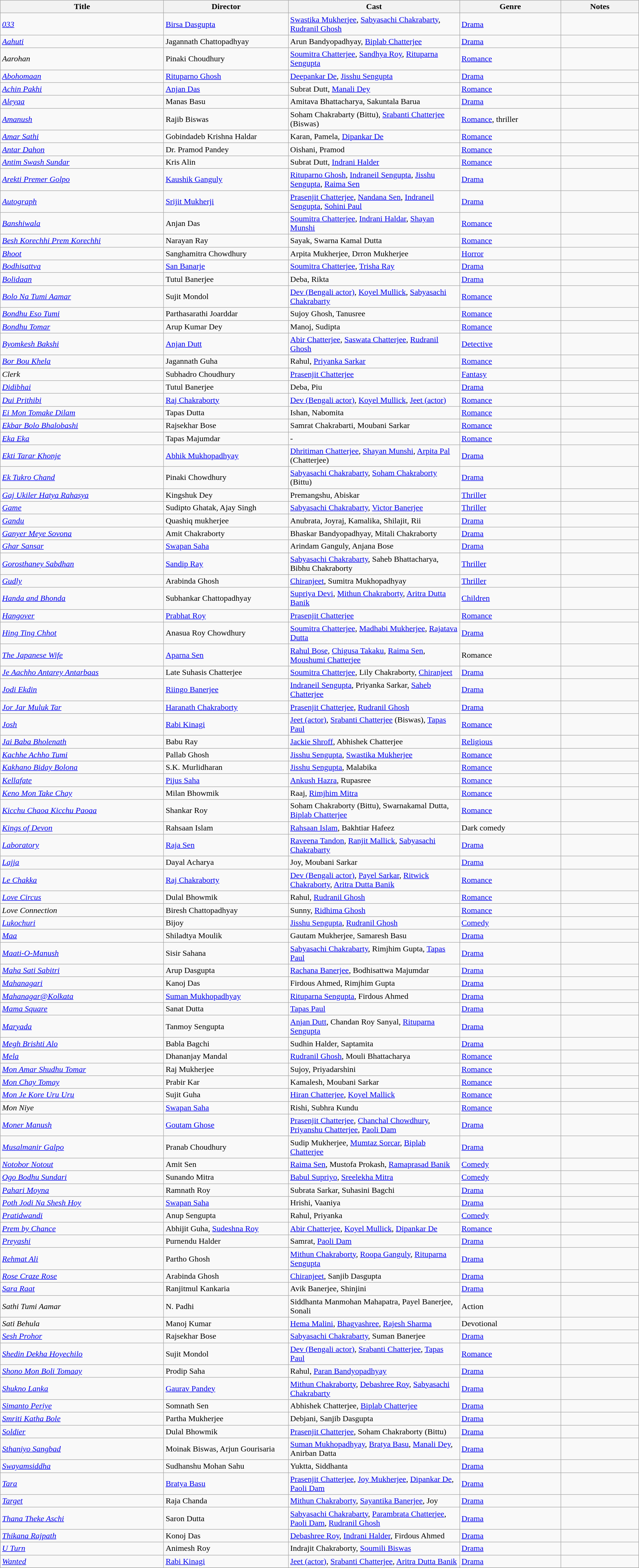<table class="wikitable sortable" border="0" width= "100%">
<tr>
<th width=21%>Title</th>
<th width=16%>Director</th>
<th width=22%>Cast</th>
<th width=13%>Genre</th>
<th width=10%>Notes</th>
</tr>
<tr>
<td><em><a href='#'>033</a></em></td>
<td><a href='#'>Birsa Dasgupta</a></td>
<td><a href='#'>Swastika Mukherjee</a>, <a href='#'>Sabyasachi Chakrabarty</a>, <a href='#'>Rudranil Ghosh</a></td>
<td><a href='#'>Drama</a></td>
<td></td>
</tr>
<tr>
<td><em><a href='#'>Aahuti</a></em></td>
<td>Jagannath Chattopadhyay</td>
<td>Arun Bandyopadhyay, <a href='#'>Biplab Chatterjee</a></td>
<td><a href='#'>Drama</a></td>
<td></td>
</tr>
<tr>
<td><em>Aarohan</em></td>
<td>Pinaki Choudhury</td>
<td><a href='#'>Soumitra Chatterjee</a>, <a href='#'>Sandhya Roy</a>, <a href='#'>Rituparna Sengupta</a></td>
<td><a href='#'>Romance</a></td>
<td></td>
</tr>
<tr>
<td><em><a href='#'>Abohomaan</a></em></td>
<td><a href='#'>Rituparno Ghosh</a></td>
<td><a href='#'>Deepankar De</a>, <a href='#'>Jisshu Sengupta</a></td>
<td><a href='#'>Drama</a></td>
<td></td>
</tr>
<tr>
<td><em><a href='#'>Achin Pakhi</a></em></td>
<td><a href='#'>Anjan Das</a></td>
<td>Subrat Dutt, <a href='#'>Manali Dey</a></td>
<td><a href='#'>Romance</a></td>
<td></td>
</tr>
<tr>
<td><em><a href='#'>Aleyaa</a></em></td>
<td>Manas Basu</td>
<td>Amitava Bhattacharya, Sakuntala Barua</td>
<td><a href='#'>Drama</a></td>
<td></td>
</tr>
<tr>
<td><em><a href='#'>Amanush</a></em></td>
<td>Rajib Biswas</td>
<td>Soham Chakrabarty (Bittu), <a href='#'>Srabanti Chatterjee</a> (Biswas)</td>
<td><a href='#'>Romance</a>, thriller</td>
<td></td>
</tr>
<tr>
<td><em><a href='#'>Amar Sathi</a></em></td>
<td>Gobindadeb Krishna Haldar</td>
<td>Karan, Pamela, <a href='#'>Dipankar De</a></td>
<td><a href='#'>Romance</a></td>
<td></td>
</tr>
<tr>
<td><em><a href='#'>Antar Dahon</a></em></td>
<td>Dr. Pramod Pandey</td>
<td>Oishani, Pramod</td>
<td><a href='#'>Romance</a></td>
<td></td>
</tr>
<tr>
<td><em><a href='#'>Antim Swash Sundar</a></em></td>
<td>Kris Alin</td>
<td>Subrat Dutt, <a href='#'>Indrani Halder</a></td>
<td><a href='#'>Romance</a></td>
<td></td>
</tr>
<tr>
<td><em><a href='#'>Arekti Premer Golpo</a></em></td>
<td><a href='#'>Kaushik Ganguly</a></td>
<td><a href='#'>Rituparno Ghosh</a>, <a href='#'>Indraneil Sengupta</a>, <a href='#'>Jisshu Sengupta</a>, <a href='#'>Raima Sen</a></td>
<td><a href='#'>Drama</a></td>
<td></td>
</tr>
<tr>
<td><em><a href='#'>Autograph</a></em></td>
<td><a href='#'>Srijit Mukherji</a></td>
<td><a href='#'>Prasenjit Chatterjee</a>, <a href='#'>Nandana Sen</a>, <a href='#'>Indraneil Sengupta</a>, <a href='#'>Sohini Paul</a></td>
<td><a href='#'>Drama</a></td>
<td></td>
</tr>
<tr>
<td><em><a href='#'>Banshiwala</a></em></td>
<td>Anjan Das</td>
<td><a href='#'>Soumitra Chatterjee</a>, <a href='#'>Indrani Haldar</a>, <a href='#'>Shayan Munshi</a></td>
<td><a href='#'>Romance</a></td>
<td></td>
</tr>
<tr>
<td><em><a href='#'>Besh Korechhi Prem Korechhi</a></em></td>
<td>Narayan Ray</td>
<td>Sayak, Swarna Kamal Dutta</td>
<td><a href='#'>Romance</a></td>
<td></td>
</tr>
<tr>
<td><em><a href='#'>Bhoot</a></em></td>
<td>Sanghamitra Chowdhury</td>
<td>Arpita Mukherjee, Drron Mukherjee</td>
<td><a href='#'>Horror</a></td>
<td></td>
</tr>
<tr>
<td><em><a href='#'>Bodhisattva</a></em></td>
<td><a href='#'>San Banarje</a></td>
<td><a href='#'>Soumitra Chatterjee</a>, <a href='#'>Trisha Ray</a></td>
<td><a href='#'>Drama</a></td>
<td></td>
</tr>
<tr>
<td><em><a href='#'>Bolidaan</a></em></td>
<td>Tutul Banerjee</td>
<td>Deba, Rikta</td>
<td><a href='#'>Drama</a></td>
<td></td>
</tr>
<tr>
<td><em><a href='#'>Bolo Na Tumi Aamar</a></em></td>
<td>Sujit Mondol</td>
<td><a href='#'>Dev (Bengali actor)</a>, <a href='#'>Koyel Mullick</a>, <a href='#'>Sabyasachi Chakrabarty</a></td>
<td><a href='#'>Romance</a></td>
<td></td>
</tr>
<tr>
<td><em><a href='#'>Bondhu Eso Tumi</a></em></td>
<td>Parthasarathi Joarddar</td>
<td>Sujoy Ghosh, Tanusree</td>
<td><a href='#'>Romance</a></td>
<td></td>
</tr>
<tr>
<td><em><a href='#'>Bondhu Tomar</a></em></td>
<td>Arup Kumar Dey</td>
<td>Manoj, Sudipta</td>
<td><a href='#'>Romance</a></td>
<td></td>
</tr>
<tr>
<td><em><a href='#'>Byomkesh Bakshi</a></em></td>
<td><a href='#'>Anjan Dutt</a></td>
<td><a href='#'>Abir Chatterjee</a>, <a href='#'>Saswata Chatterjee</a>, <a href='#'>Rudranil Ghosh</a></td>
<td><a href='#'>Detective</a></td>
<td></td>
</tr>
<tr>
<td><em><a href='#'>Bor Bou Khela</a></em></td>
<td>Jagannath Guha</td>
<td>Rahul, <a href='#'>Priyanka Sarkar</a></td>
<td><a href='#'>Romance</a></td>
<td></td>
</tr>
<tr>
<td><em>Clerk</em></td>
<td>Subhadro Choudhury</td>
<td><a href='#'>Prasenjit Chatterjee</a></td>
<td><a href='#'>Fantasy</a></td>
<td></td>
</tr>
<tr>
<td><em><a href='#'>Didibhai</a></em></td>
<td>Tutul Banerjee</td>
<td>Deba, Piu</td>
<td><a href='#'>Drama</a></td>
<td></td>
</tr>
<tr>
<td><em><a href='#'>Dui Prithibi</a></em></td>
<td><a href='#'>Raj Chakraborty</a></td>
<td><a href='#'>Dev (Bengali actor)</a>, <a href='#'>Koyel Mullick</a>, <a href='#'>Jeet (actor)</a></td>
<td><a href='#'>Romance</a></td>
<td></td>
</tr>
<tr>
<td><em><a href='#'>Ei Mon Tomake Dilam</a></em></td>
<td>Tapas Dutta</td>
<td>Ishan, Nabomita</td>
<td><a href='#'>Romance</a></td>
<td></td>
</tr>
<tr>
<td><em><a href='#'>Ekbar Bolo Bhalobashi</a></em></td>
<td>Rajsekhar Bose</td>
<td>Samrat Chakrabarti, Moubani Sarkar</td>
<td><a href='#'>Romance</a></td>
<td></td>
</tr>
<tr>
<td><em><a href='#'>Eka Eka</a></em></td>
<td>Tapas Majumdar</td>
<td>-</td>
<td><a href='#'>Romance</a></td>
<td></td>
</tr>
<tr>
<td><em><a href='#'>Ekti Tarar Khonje</a></em></td>
<td><a href='#'>Abhik Mukhopadhyay</a></td>
<td><a href='#'>Dhritiman Chatterjee</a>, <a href='#'>Shayan Munshi</a>, <a href='#'>Arpita Pal</a> (Chatterjee)</td>
<td><a href='#'>Drama</a></td>
<td></td>
</tr>
<tr>
<td><em><a href='#'>Ek Tukro Chand</a></em></td>
<td>Pinaki Chowdhury</td>
<td><a href='#'>Sabyasachi Chakrabarty</a>, <a href='#'>Soham Chakraborty</a> (Bittu)</td>
<td><a href='#'>Drama</a></td>
<td></td>
</tr>
<tr>
<td><em><a href='#'>Gaj Ukiler Hatya Rahasya</a></em></td>
<td>Kingshuk Dey</td>
<td>Premangshu, Abiskar</td>
<td><a href='#'>Thriller</a></td>
<td></td>
</tr>
<tr>
<td><em><a href='#'>Game</a></em></td>
<td>Sudipto Ghatak, Ajay Singh</td>
<td><a href='#'>Sabyasachi Chakrabarty</a>, <a href='#'>Victor Banerjee</a></td>
<td><a href='#'>Thriller</a></td>
<td></td>
</tr>
<tr>
<td><em><a href='#'>Gandu</a></em></td>
<td>Quashiq mukherjee</td>
<td>Anubrata, Joyraj, Kamalika, Shilajit, Rii</td>
<td><a href='#'>Drama</a></td>
<td></td>
</tr>
<tr>
<td><em><a href='#'>Ganyer Meye Sovona</a></em></td>
<td>Amit Chakraborty</td>
<td>Bhaskar Bandyopadhyay, Mitali Chakraborty</td>
<td><a href='#'>Drama</a></td>
<td></td>
</tr>
<tr>
<td><em><a href='#'>Ghar Sansar</a></em></td>
<td><a href='#'>Swapan Saha</a></td>
<td>Arindam Ganguly, Anjana Bose</td>
<td><a href='#'>Drama</a></td>
<td></td>
</tr>
<tr>
<td><em><a href='#'>Gorosthaney Sabdhan</a></em></td>
<td><a href='#'>Sandip Ray</a></td>
<td><a href='#'>Sabyasachi Chakrabarty</a>, Saheb Bhattacharya, Bibhu Chakraborty</td>
<td><a href='#'>Thriller</a></td>
<td></td>
</tr>
<tr>
<td><em><a href='#'>Gudly</a></em></td>
<td>Arabinda Ghosh</td>
<td><a href='#'>Chiranjeet</a>, Sumitra Mukhopadhyay</td>
<td><a href='#'>Thriller</a></td>
<td></td>
</tr>
<tr>
<td><em><a href='#'>Handa and Bhonda</a></em></td>
<td>Subhankar Chattopadhyay</td>
<td><a href='#'>Supriya Devi</a>, <a href='#'>Mithun Chakraborty</a>, <a href='#'>Aritra Dutta Banik</a></td>
<td><a href='#'>Children</a></td>
<td></td>
</tr>
<tr>
<td><em><a href='#'>Hangover</a></em></td>
<td><a href='#'>Prabhat Roy</a></td>
<td><a href='#'>Prasenjit Chatterjee</a></td>
<td><a href='#'>Romance</a></td>
<td></td>
</tr>
<tr>
<td><em><a href='#'>Hing Ting Chhot</a></em></td>
<td>Anasua Roy Chowdhury</td>
<td><a href='#'>Soumitra Chatterjee</a>, <a href='#'>Madhabi Mukherjee</a>, <a href='#'>Rajatava Dutta</a></td>
<td><a href='#'>Drama</a></td>
<td></td>
</tr>
<tr>
<td><em><a href='#'>The Japanese Wife</a></em></td>
<td><a href='#'>Aparna Sen</a></td>
<td><a href='#'>Rahul Bose</a>, <a href='#'>Chigusa Takaku</a>, <a href='#'>Raima Sen</a>, <a href='#'>Moushumi Chatterjee</a></td>
<td>Romance</td>
<td></td>
</tr>
<tr>
<td><em><a href='#'>Je Aachho Antarey Antarbaas</a></em></td>
<td>Late Suhasis Chatterjee</td>
<td><a href='#'>Soumitra Chatterjee</a>, Lily Chakraborty, <a href='#'>Chiranjeet</a></td>
<td><a href='#'>Drama</a></td>
<td></td>
</tr>
<tr>
<td><em><a href='#'>Jodi Ekdin</a></em></td>
<td><a href='#'>Riingo Banerjee</a></td>
<td><a href='#'>Indraneil Sengupta</a>, Priyanka Sarkar, <a href='#'>Saheb Chatterjee</a></td>
<td><a href='#'>Drama</a></td>
<td></td>
</tr>
<tr>
<td><em><a href='#'>Jor Jar Muluk Tar</a></em></td>
<td><a href='#'>Haranath Chakraborty</a></td>
<td><a href='#'>Prasenjit Chatterjee</a>, <a href='#'>Rudranil Ghosh</a></td>
<td><a href='#'>Drama</a></td>
<td></td>
</tr>
<tr>
<td><em><a href='#'>Josh</a></em></td>
<td><a href='#'>Rabi Kinagi</a></td>
<td><a href='#'>Jeet (actor)</a>, <a href='#'>Srabanti Chatterjee</a> (Biswas), <a href='#'>Tapas Paul</a></td>
<td><a href='#'>Romance</a></td>
<td></td>
</tr>
<tr>
<td><em><a href='#'>Jai Baba Bholenath</a></em></td>
<td>Babu Ray</td>
<td><a href='#'>Jackie Shroff</a>, Abhishek Chatterjee</td>
<td><a href='#'>Religious</a></td>
<td></td>
</tr>
<tr>
<td><em><a href='#'>Kachhe Achho Tumi</a></em></td>
<td>Pallab Ghosh</td>
<td><a href='#'>Jisshu Sengupta</a>, <a href='#'>Swastika Mukherjee</a></td>
<td><a href='#'>Romance</a></td>
<td></td>
</tr>
<tr>
<td><em><a href='#'>Kakhano Biday Bolona</a></em></td>
<td>S.K. Murlidharan</td>
<td><a href='#'>Jisshu Sengupta</a>, Malabika</td>
<td><a href='#'>Romance</a></td>
<td></td>
</tr>
<tr>
<td><em><a href='#'>Kellafate</a></em></td>
<td><a href='#'>Pijus Saha</a></td>
<td><a href='#'>Ankush Hazra</a>, Rupasree</td>
<td><a href='#'>Romance</a></td>
<td></td>
</tr>
<tr>
<td><em><a href='#'>Keno Mon Take Chay</a></em></td>
<td>Milan Bhowmik</td>
<td>Raaj, <a href='#'>Rimjhim Mitra</a></td>
<td><a href='#'>Romance</a></td>
<td></td>
</tr>
<tr>
<td><em><a href='#'>Kicchu Chaoa Kicchu Paoaa</a></em></td>
<td>Shankar Roy</td>
<td>Soham Chakraborty (Bittu), Swarnakamal Dutta, <a href='#'>Biplab Chatterjee</a></td>
<td><a href='#'>Romance</a></td>
<td></td>
</tr>
<tr>
<td><em><a href='#'>Kings of Devon</a></em></td>
<td>Rahsaan Islam</td>
<td><a href='#'>Rahsaan Islam</a>, Bakhtiar Hafeez</td>
<td>Dark comedy</td>
<td></td>
</tr>
<tr>
<td><em><a href='#'>Laboratory</a></em></td>
<td><a href='#'>Raja Sen</a></td>
<td><a href='#'>Raveena Tandon</a>, <a href='#'>Ranjit Mallick</a>, <a href='#'>Sabyasachi Chakrabarty</a></td>
<td><a href='#'>Drama</a></td>
<td></td>
</tr>
<tr>
<td><em><a href='#'>Lajja</a></em></td>
<td>Dayal Acharya</td>
<td>Joy, Moubani Sarkar</td>
<td><a href='#'>Drama</a></td>
<td></td>
</tr>
<tr>
<td><em><a href='#'>Le Chakka</a></em></td>
<td><a href='#'>Raj Chakraborty</a></td>
<td><a href='#'>Dev (Bengali actor)</a>, <a href='#'>Payel Sarkar</a>, <a href='#'>Ritwick Chakraborty</a>, <a href='#'>Aritra Dutta Banik</a></td>
<td><a href='#'>Romance</a></td>
<td></td>
</tr>
<tr>
<td><em><a href='#'>Love Circus</a></em></td>
<td>Dulal Bhowmik</td>
<td>Rahul, <a href='#'>Rudranil Ghosh</a></td>
<td><a href='#'>Romance</a></td>
<td></td>
</tr>
<tr>
<td><em>Love Connection</em></td>
<td>Biresh Chattopadhyay</td>
<td>Sunny, <a href='#'>Ridhima Ghosh</a></td>
<td><a href='#'>Romance</a></td>
<td></td>
</tr>
<tr>
<td><em><a href='#'>Lukochuri</a></em></td>
<td>Bijoy</td>
<td><a href='#'>Jisshu Sengupta</a>, <a href='#'>Rudranil Ghosh</a></td>
<td><a href='#'>Comedy</a></td>
<td></td>
</tr>
<tr>
<td><em><a href='#'>Maa</a></em></td>
<td>Shiladtya Moulik</td>
<td>Gautam Mukherjee, Samaresh Basu</td>
<td><a href='#'>Drama</a></td>
<td></td>
</tr>
<tr>
<td><em><a href='#'>Maati-O-Manush</a></em></td>
<td>Sisir Sahana</td>
<td><a href='#'>Sabyasachi Chakrabarty</a>, Rimjhim Gupta, <a href='#'>Tapas Paul</a></td>
<td><a href='#'>Drama</a></td>
<td></td>
</tr>
<tr>
<td><em><a href='#'>Maha Sati Sabitri</a></em></td>
<td>Arup Dasgupta</td>
<td><a href='#'>Rachana Banerjee</a>, Bodhisattwa Majumdar</td>
<td><a href='#'>Drama</a></td>
<td></td>
</tr>
<tr>
<td><em><a href='#'>Mahanagari</a></em></td>
<td>Kanoj Das</td>
<td>Firdous Ahmed, Rimjhim Gupta</td>
<td><a href='#'>Drama</a></td>
<td></td>
</tr>
<tr>
<td><em><a href='#'>Mahanagar@Kolkata</a></em></td>
<td><a href='#'>Suman Mukhopadhyay</a></td>
<td><a href='#'>Rituparna Sengupta</a>, Firdous Ahmed</td>
<td><a href='#'>Drama</a></td>
<td></td>
</tr>
<tr>
<td><em><a href='#'>Mama Square</a></em></td>
<td>Sanat Dutta</td>
<td><a href='#'>Tapas Paul</a></td>
<td><a href='#'>Drama</a></td>
<td></td>
</tr>
<tr>
<td><em><a href='#'>Maryada</a></em></td>
<td>Tanmoy Sengupta</td>
<td><a href='#'>Anjan Dutt</a>, Chandan Roy Sanyal, <a href='#'>Rituparna Sengupta</a></td>
<td><a href='#'>Drama</a></td>
<td></td>
</tr>
<tr>
<td><em><a href='#'>Megh Brishti Alo</a></em></td>
<td>Babla Bagchi</td>
<td>Sudhin Halder, Saptamita</td>
<td><a href='#'>Drama</a></td>
<td></td>
</tr>
<tr>
<td><em><a href='#'>Mela</a></em></td>
<td>Dhananjay Mandal</td>
<td><a href='#'>Rudranil Ghosh</a>, Mouli Bhattacharya</td>
<td><a href='#'>Romance</a></td>
<td></td>
</tr>
<tr>
<td><em><a href='#'>Mon Amar Shudhu Tomar</a></em></td>
<td>Raj Mukherjee</td>
<td>Sujoy, Priyadarshini</td>
<td><a href='#'>Romance</a></td>
<td></td>
</tr>
<tr>
<td><em><a href='#'>Mon Chay Tomay</a></em></td>
<td>Prabir Kar</td>
<td>Kamalesh, Moubani Sarkar</td>
<td><a href='#'>Romance</a></td>
<td></td>
</tr>
<tr>
<td><em><a href='#'>Mon Je Kore Uru Uru</a></em></td>
<td>Sujit Guha</td>
<td><a href='#'>Hiran Chatterjee</a>, <a href='#'>Koyel Mallick</a></td>
<td><a href='#'>Romance</a></td>
<td></td>
</tr>
<tr>
<td><em>Mon Niye</em></td>
<td><a href='#'>Swapan Saha</a></td>
<td>Rishi, Subhra Kundu</td>
<td><a href='#'>Romance</a></td>
<td></td>
</tr>
<tr>
<td><em><a href='#'>Moner Manush</a></em></td>
<td><a href='#'>Goutam Ghose</a></td>
<td><a href='#'>Prasenjit Chatterjee</a>, <a href='#'>Chanchal Chowdhury</a>, <a href='#'>Priyanshu Chatterjee</a>, <a href='#'>Paoli Dam</a></td>
<td><a href='#'>Drama</a></td>
<td></td>
</tr>
<tr>
<td><em><a href='#'>Musalmanir Galpo</a></em></td>
<td>Pranab Choudhury</td>
<td>Sudip Mukherjee, <a href='#'>Mumtaz Sorcar</a>, <a href='#'>Biplab Chatterjee</a></td>
<td><a href='#'>Drama</a></td>
<td></td>
</tr>
<tr>
<td><em><a href='#'>Notobor Notout</a></em></td>
<td>Amit Sen</td>
<td><a href='#'>Raima Sen</a>, Mustofa Prokash, <a href='#'>Ramaprasad Banik</a></td>
<td><a href='#'>Comedy</a></td>
<td></td>
</tr>
<tr>
<td><em><a href='#'>Ogo Bodhu Sundari</a></em></td>
<td>Sunando Mitra</td>
<td><a href='#'>Babul Supriyo</a>, <a href='#'>Sreelekha Mitra</a></td>
<td><a href='#'>Comedy</a></td>
<td></td>
</tr>
<tr>
<td><em><a href='#'>Pahari Moyna</a></em></td>
<td>Ramnath Roy</td>
<td>Subrata Sarkar, Suhasini Bagchi</td>
<td><a href='#'>Drama</a></td>
<td></td>
</tr>
<tr>
<td><em><a href='#'>Poth Jodi Na Shesh Hoy</a></em></td>
<td><a href='#'>Swapan Saha</a></td>
<td>Hrishi, Vaaniya</td>
<td><a href='#'>Drama</a></td>
<td></td>
</tr>
<tr>
<td><em><a href='#'>Pratidwandi</a></em></td>
<td>Anup Sengupta</td>
<td>Rahul, Priyanka</td>
<td><a href='#'>Comedy</a></td>
<td></td>
</tr>
<tr>
<td><em><a href='#'>Prem by Chance</a></em></td>
<td>Abhijit Guha, <a href='#'>Sudeshna Roy</a></td>
<td><a href='#'>Abir Chatterjee</a>, <a href='#'>Koyel Mullick</a>, <a href='#'>Dipankar De</a></td>
<td><a href='#'>Romance</a></td>
<td></td>
</tr>
<tr>
<td><em><a href='#'>Preyashi</a></em></td>
<td>Purnendu Halder</td>
<td>Samrat, <a href='#'>Paoli Dam</a></td>
<td><a href='#'>Drama</a></td>
<td></td>
</tr>
<tr>
<td><em><a href='#'>Rehmat Ali</a></em></td>
<td>Partho Ghosh</td>
<td><a href='#'>Mithun Chakraborty</a>, <a href='#'>Roopa Ganguly</a>, <a href='#'>Rituparna Sengupta</a></td>
<td><a href='#'>Drama</a></td>
<td></td>
</tr>
<tr>
<td><em><a href='#'>Rose Craze Rose</a></em></td>
<td>Arabinda Ghosh</td>
<td><a href='#'>Chiranjeet</a>, Sanjib Dasgupta</td>
<td><a href='#'>Drama</a></td>
<td></td>
</tr>
<tr>
<td><em><a href='#'>Sara Raat</a></em></td>
<td>Ranjitmul Kankaria</td>
<td>Avik Banerjee, Shinjini</td>
<td><a href='#'>Drama</a></td>
<td></td>
</tr>
<tr>
<td><em>Sathi Tumi Aamar</em></td>
<td>N. Padhi</td>
<td>Siddhanta Manmohan Mahapatra, Payel Banerjee, Sonali</td>
<td>Action</td>
<td></td>
</tr>
<tr>
<td><em>Sati Behula</em></td>
<td>Manoj Kumar</td>
<td><a href='#'>Hema Malini</a>, <a href='#'>Bhagyashree</a>, <a href='#'>Rajesh Sharma</a></td>
<td>Devotional</td>
<td></td>
</tr>
<tr>
<td><em><a href='#'>Sesh Prohor</a></em></td>
<td>Rajsekhar Bose</td>
<td><a href='#'>Sabyasachi Chakrabarty</a>, Suman Banerjee</td>
<td><a href='#'>Drama</a></td>
<td></td>
</tr>
<tr>
<td><em><a href='#'>Shedin Dekha Hoyechilo</a></em></td>
<td>Sujit Mondol</td>
<td><a href='#'>Dev (Bengali actor)</a>, <a href='#'>Srabanti Chatterjee</a>, <a href='#'>Tapas Paul</a></td>
<td><a href='#'>Romance</a></td>
<td></td>
</tr>
<tr>
<td><em><a href='#'>Shono Mon Boli Tomaay</a></em></td>
<td>Prodip Saha</td>
<td>Rahul, <a href='#'>Paran Bandyopadhyay</a></td>
<td><a href='#'>Drama</a></td>
<td></td>
</tr>
<tr>
<td><em><a href='#'>Shukno Lanka</a></em></td>
<td><a href='#'>Gaurav Pandey</a></td>
<td><a href='#'>Mithun Chakraborty</a>, <a href='#'>Debashree Roy</a>, <a href='#'>Sabyasachi Chakrabarty</a></td>
<td><a href='#'>Drama</a></td>
<td></td>
</tr>
<tr>
<td><em><a href='#'>Simanto Periye</a></em></td>
<td>Somnath Sen</td>
<td>Abhishek Chatterjee, <a href='#'>Biplab Chatterjee</a></td>
<td><a href='#'>Drama</a></td>
<td></td>
</tr>
<tr>
<td><em><a href='#'>Smriti Katha Bole</a></em></td>
<td>Partha Mukherjee</td>
<td>Debjani, Sanjib Dasgupta</td>
<td><a href='#'>Drama</a></td>
<td></td>
</tr>
<tr>
<td><em><a href='#'>Soldier</a></em></td>
<td>Dulal Bhowmik</td>
<td><a href='#'>Prasenjit Chatterjee</a>, Soham Chakraborty (Bittu)</td>
<td><a href='#'>Drama</a></td>
<td></td>
</tr>
<tr>
<td><em><a href='#'>Sthaniyo Sangbad</a></em></td>
<td>Moinak Biswas, Arjun Gourisaria</td>
<td><a href='#'>Suman Mukhopadhyay</a>, <a href='#'>Bratya Basu</a>, <a href='#'>Manali Dey</a>, Anirban Datta</td>
<td><a href='#'>Drama</a></td>
<td></td>
</tr>
<tr>
<td><em><a href='#'>Swayamsiddha</a></em></td>
<td>Sudhanshu Mohan Sahu</td>
<td>Yuktta, Siddhanta</td>
<td><a href='#'>Drama</a></td>
<td></td>
</tr>
<tr>
<td><em><a href='#'>Tara</a></em></td>
<td><a href='#'>Bratya Basu</a></td>
<td><a href='#'>Prasenjit Chatterjee</a>, <a href='#'>Joy Mukherjee</a>, <a href='#'>Dipankar De</a>, <a href='#'>Paoli Dam</a></td>
<td><a href='#'>Drama</a></td>
<td></td>
</tr>
<tr>
<td><em><a href='#'>Target</a></em></td>
<td>Raja Chanda</td>
<td><a href='#'>Mithun Chakraborty</a>, <a href='#'>Sayantika Banerjee</a>, Joy</td>
<td><a href='#'>Drama</a></td>
<td></td>
</tr>
<tr>
<td><em><a href='#'>Thana Theke Aschi</a></em></td>
<td>Saron Dutta</td>
<td><a href='#'>Sabyasachi Chakrabarty</a>, <a href='#'>Parambrata Chatterjee</a>, <a href='#'>Paoli Dam</a>, <a href='#'>Rudranil Ghosh</a></td>
<td><a href='#'>Drama</a></td>
<td></td>
</tr>
<tr>
<td><em><a href='#'>Thikana Rajpath</a></em></td>
<td>Konoj Das</td>
<td><a href='#'>Debashree Roy</a>, <a href='#'>Indrani Halder</a>, Firdous Ahmed</td>
<td><a href='#'>Drama</a></td>
<td></td>
</tr>
<tr>
<td><em><a href='#'>U Turn</a></em></td>
<td>Animesh Roy</td>
<td>Indrajit Chakraborty, <a href='#'>Soumili Biswas</a></td>
<td><a href='#'>Drama</a></td>
<td></td>
</tr>
<tr>
<td><em><a href='#'>Wanted</a></em></td>
<td><a href='#'>Rabi Kinagi</a></td>
<td><a href='#'>Jeet (actor)</a>, <a href='#'>Srabanti Chatterjee</a>, <a href='#'>Aritra Dutta Banik</a></td>
<td><a href='#'>Drama</a></td>
<td></td>
</tr>
<tr>
</tr>
</table>
